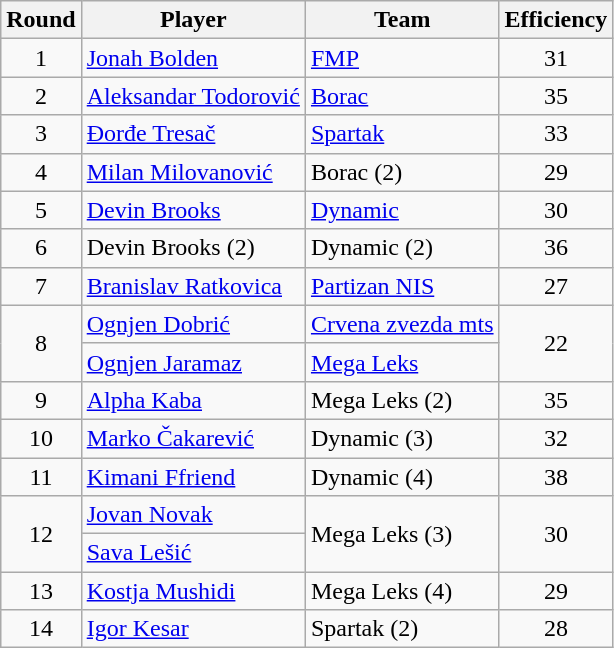<table class="wikitable" style="text-align: center;">
<tr>
<th align="center">Round</th>
<th align="center">Player</th>
<th align="center">Team</th>
<th align="center">Efficiency</th>
</tr>
<tr>
<td>1</td>
<td align="left"> <a href='#'>Jonah Bolden</a></td>
<td align="left"><a href='#'>FMP</a></td>
<td>31</td>
</tr>
<tr>
<td>2</td>
<td align="left"> <a href='#'>Aleksandar Todorović</a></td>
<td align="left"><a href='#'>Borac</a></td>
<td>35</td>
</tr>
<tr>
<td>3</td>
<td align="left"> <a href='#'>Đorđe Tresač</a></td>
<td align="left"><a href='#'>Spartak</a></td>
<td>33</td>
</tr>
<tr>
<td>4</td>
<td align="left"> <a href='#'>Milan Milovanović</a></td>
<td align="left">Borac (2)</td>
<td>29</td>
</tr>
<tr>
<td>5</td>
<td align="left"> <a href='#'>Devin Brooks</a></td>
<td align="left"><a href='#'>Dynamic</a></td>
<td>30</td>
</tr>
<tr>
<td>6</td>
<td align="left"> Devin Brooks (2)</td>
<td align="left">Dynamic (2)</td>
<td>36</td>
</tr>
<tr>
<td>7</td>
<td align="left"> <a href='#'>Branislav Ratkovica</a></td>
<td align="left"><a href='#'>Partizan NIS</a></td>
<td>27</td>
</tr>
<tr>
<td rowspan="2">8</td>
<td align="left"> <a href='#'>Ognjen Dobrić</a></td>
<td align="left"><a href='#'>Crvena zvezda mts</a></td>
<td rowspan="2">22</td>
</tr>
<tr>
<td align="left"> <a href='#'>Ognjen Jaramaz</a></td>
<td align="left"><a href='#'>Mega Leks</a></td>
</tr>
<tr>
<td>9</td>
<td align="left"> <a href='#'>Alpha Kaba</a></td>
<td align="left">Mega Leks (2)</td>
<td>35</td>
</tr>
<tr>
<td>10</td>
<td align="left"> <a href='#'>Marko Čakarević</a></td>
<td align="left">Dynamic (3)</td>
<td>32</td>
</tr>
<tr>
<td>11</td>
<td align="left"> <a href='#'>Kimani Ffriend</a></td>
<td align="left">Dynamic (4)</td>
<td>38</td>
</tr>
<tr>
<td rowspan="2">12</td>
<td align="left"> <a href='#'>Jovan Novak</a></td>
<td rowspan="2" style="text-align:left;">Mega Leks (3)</td>
<td rowspan="2">30</td>
</tr>
<tr>
<td align="left"> <a href='#'>Sava Lešić</a></td>
</tr>
<tr>
<td>13</td>
<td align="left"> <a href='#'>Kostja Mushidi</a></td>
<td align="left">Mega Leks (4)</td>
<td>29</td>
</tr>
<tr>
<td>14</td>
<td align="left"> <a href='#'>Igor Kesar</a></td>
<td align="left">Spartak (2)</td>
<td>28</td>
</tr>
</table>
